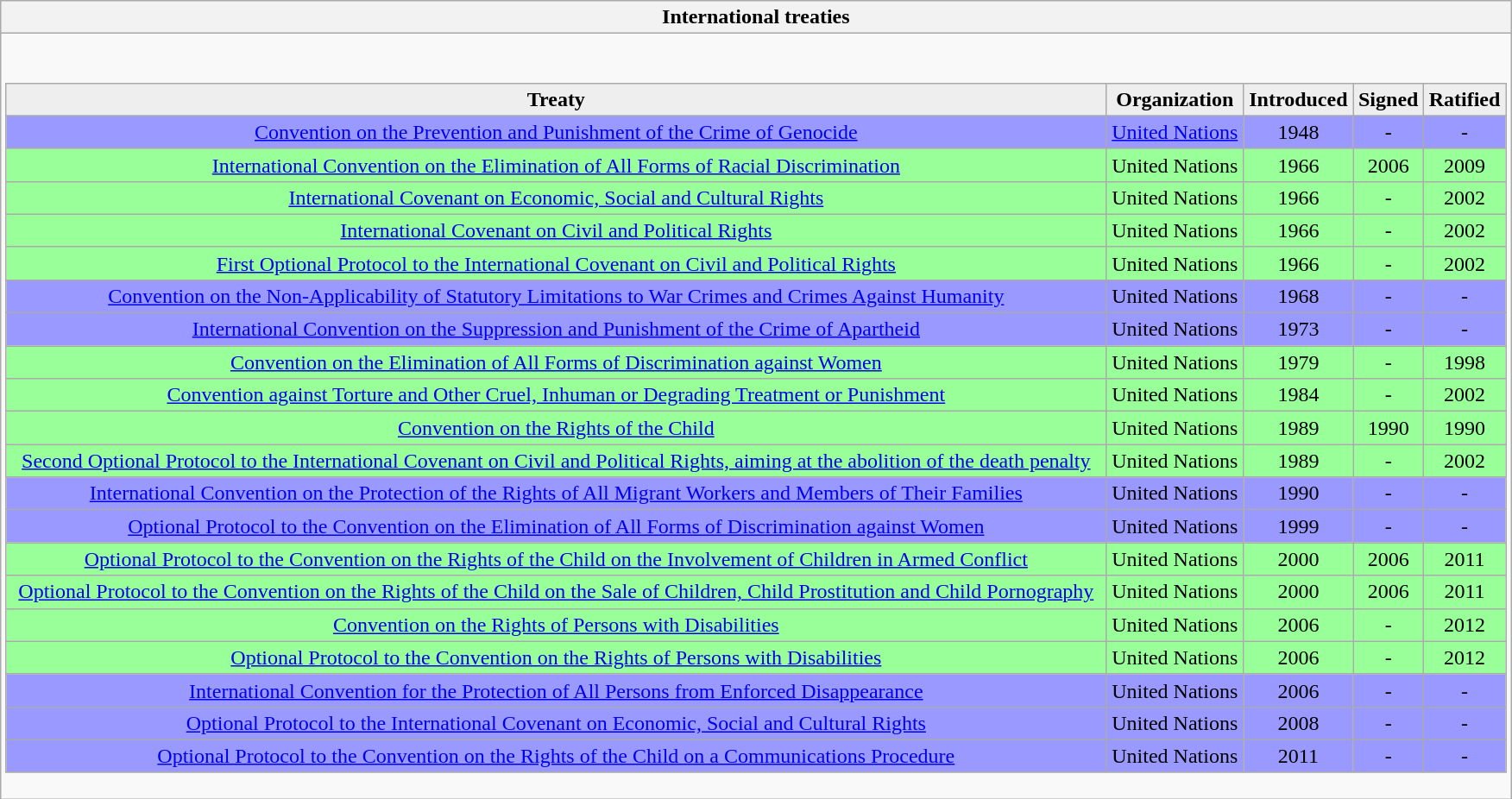<table class="wikitable collapsible collapsed" style="border:none; ">
<tr>
<th>International treaties</th>
</tr>
<tr>
<td><br><table class="wikitable sortable" width=100% style="border-collapse:collapse;">
<tr style="background:#eee; font-weight:bold; text-align:center;">
<td>Treaty</td>
<td>Organization</td>
<td>Introduced</td>
<td>Signed</td>
<td>Ratified</td>
</tr>
<tr align=center>
<td style="background:#99f; align=left"><a href='#'>Convention on the Prevention and Punishment of the Crime of Genocide</a></td>
<td style="background:#99f;"><a href='#'>United Nations</a></td>
<td style="background:#99f;">1948</td>
<td style="background:#99f;">-</td>
<td style="background:#99f;">-</td>
</tr>
<tr align=center>
<td style="background:#9f9; align=left"><a href='#'>International Convention on the Elimination of All Forms of Racial Discrimination</a></td>
<td style="background:#9f9;">United Nations</td>
<td style="background:#9f9;">1966</td>
<td style="background:#9f9;">2006</td>
<td style="background:#9f9;">2009</td>
</tr>
<tr align=center>
<td style="background:#9f9; align=left"><a href='#'>International Covenant on Economic, Social and Cultural Rights</a></td>
<td style="background:#9f9;">United Nations</td>
<td style="background:#9f9;">1966</td>
<td style="background:#9f9;">-</td>
<td style="background:#9f9;">2002</td>
</tr>
<tr align=center>
<td style="background:#9f9; align=left"><a href='#'>International Covenant on Civil and Political Rights</a></td>
<td style="background:#9f9;">United Nations</td>
<td style="background:#9f9;">1966</td>
<td style="background:#9f9;">-</td>
<td style="background:#9f9;">2002</td>
</tr>
<tr align=center>
<td style="background:#9f9; align=left"><a href='#'>First Optional Protocol to the International Covenant on Civil and Political Rights</a></td>
<td style="background:#9f9;">United Nations</td>
<td style="background:#9f9;">1966</td>
<td style="background:#9f9;">-</td>
<td style="background:#9f9;">2002</td>
</tr>
<tr align=center>
<td style="background:#99f; align=left"><a href='#'>Convention on the Non-Applicability of Statutory Limitations to War Crimes and Crimes Against Humanity</a></td>
<td style="background:#99f;">United Nations</td>
<td style="background:#99f;">1968</td>
<td style="background:#99f;">-</td>
<td style="background:#99f;">-</td>
</tr>
<tr align=center>
<td style="background:#99f; align=left"><a href='#'>International Convention on the Suppression and Punishment of the Crime of Apartheid</a></td>
<td style="background:#99f;">United Nations</td>
<td style="background:#99f;">1973</td>
<td style="background:#99f;">-</td>
<td style="background:#99f;">-</td>
</tr>
<tr align=center>
<td style="background:#9f9; align=left"><a href='#'>Convention on the Elimination of All Forms of Discrimination against Women</a></td>
<td style="background:#9f9;">United Nations</td>
<td style="background:#9f9;">1979</td>
<td style="background:#9f9;">-</td>
<td style="background:#9f9;">1998</td>
</tr>
<tr align=center>
<td style="background:#9f9; align=left"><a href='#'>Convention against Torture and Other Cruel, Inhuman or Degrading Treatment or Punishment</a></td>
<td style="background:#9f9;">United Nations</td>
<td style="background:#9f9;">1984</td>
<td style="background:#9f9;">-</td>
<td style="background:#9f9;">2002</td>
</tr>
<tr align=center>
<td style="background:#9f9; align=left"><a href='#'>Convention on the Rights of the Child</a></td>
<td style="background:#9f9;">United Nations</td>
<td style="background:#9f9;">1989</td>
<td style="background:#9f9;">1990</td>
<td style="background:#9f9;">1990</td>
</tr>
<tr align=center>
<td style="background:#9f9; align=left"><a href='#'>Second Optional Protocol to the International Covenant on Civil and Political Rights, aiming at the abolition of the death penalty</a></td>
<td style="background:#9f9;">United Nations</td>
<td style="background:#9f9;">1989</td>
<td style="background:#9f9;">-</td>
<td style="background:#9f9;">2002</td>
</tr>
<tr align=center>
<td style="background:#99f; align=left"><a href='#'>International Convention on the Protection of the Rights of All Migrant Workers and Members of Their Families</a></td>
<td style="background:#99f;">United Nations</td>
<td style="background:#99f;">1990</td>
<td style="background:#99f;">-</td>
<td style="background:#99f;">-</td>
</tr>
<tr align=center>
<td style="background:#99f; align=left"><a href='#'>Optional Protocol to the Convention on the Elimination of All Forms of Discrimination against Women</a></td>
<td style="background:#99f;">United Nations</td>
<td style="background:#99f;">1999</td>
<td style="background:#99f;">-</td>
<td style="background:#99f;">-</td>
</tr>
<tr align=center>
<td style="background:#9f9; align=left"><a href='#'>Optional Protocol to the Convention on the Rights of the Child on the Involvement of Children in Armed Conflict</a></td>
<td style="background:#9f9;">United Nations</td>
<td style="background:#9f9;">2000</td>
<td style="background:#9f9;">2006</td>
<td style="background:#9f9;">2011</td>
</tr>
<tr align=center>
<td style="background:#9f9; align=left"><a href='#'>Optional Protocol to the Convention on the Rights of the Child on the Sale of Children, Child Prostitution and Child Pornography</a></td>
<td style="background:#9f9;">United Nations</td>
<td style="background:#9f9;">2000</td>
<td style="background:#9f9;">2006</td>
<td style="background:#9f9;">2011</td>
</tr>
<tr align=center>
<td style="background:#9f9; align=left"><a href='#'>Convention on the Rights of Persons with Disabilities</a></td>
<td style="background:#9f9;">United Nations</td>
<td style="background:#9f9;">2006</td>
<td style="background:#9f9;">-</td>
<td style="background:#9f9;">2012</td>
</tr>
<tr align=center>
<td style="background:#9f9; align=left"><a href='#'>Optional Protocol to the Convention on the Rights of Persons with Disabilities</a></td>
<td style="background:#9f9;">United Nations</td>
<td style="background:#9f9;">2006</td>
<td style="background:#9f9;">-</td>
<td style="background:#9f9;">2012</td>
</tr>
<tr align=center>
<td style="background:#99f; align=left"><a href='#'>International Convention for the Protection of All Persons from Enforced Disappearance</a></td>
<td style="background:#99f;">United Nations</td>
<td style="background:#99f;">2006</td>
<td style="background:#99f;">-</td>
<td style="background:#99f;">-</td>
</tr>
<tr align=center>
<td style="background:#99f; align=left"><a href='#'>Optional Protocol to the International Covenant on Economic, Social and Cultural Rights</a></td>
<td style="background:#99f;">United Nations</td>
<td style="background:#99f;">2008</td>
<td style="background:#99f;">-</td>
<td style="background:#99f;">-</td>
</tr>
<tr align=center>
<td style="background:#99f; align=left"><a href='#'>Optional Protocol to the Convention on the Rights of the Child on a Communications Procedure</a></td>
<td style="background:#99f;">United Nations</td>
<td style="background:#99f;">2011</td>
<td style="background:#99f;">-</td>
<td style="background:#99f;">-</td>
</tr>
</table>
</td>
</tr>
</table>
